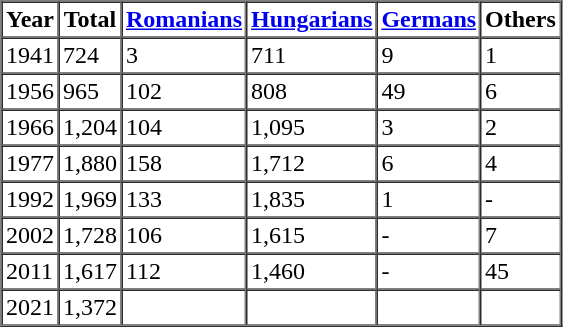<table border="1" cellspacing="0" cellpadding="2">
<tr>
<th><strong>Year</strong></th>
<th><strong>Total</strong></th>
<th><strong><a href='#'>Romanians</a></strong></th>
<th><strong><a href='#'>Hungarians</a></strong></th>
<th><strong><a href='#'>Germans</a></strong></th>
<th><strong>Others</strong></th>
</tr>
<tr>
<td>1941</td>
<td>724</td>
<td>3</td>
<td>711</td>
<td>9</td>
<td>1</td>
</tr>
<tr>
<td>1956</td>
<td>965</td>
<td>102</td>
<td>808</td>
<td>49</td>
<td>6</td>
</tr>
<tr>
<td>1966</td>
<td>1,204</td>
<td>104</td>
<td>1,095</td>
<td>3</td>
<td>2</td>
</tr>
<tr>
<td>1977</td>
<td>1,880</td>
<td>158</td>
<td>1,712</td>
<td>6</td>
<td>4</td>
</tr>
<tr>
<td>1992</td>
<td>1,969</td>
<td>133</td>
<td>1,835</td>
<td>1</td>
<td>-</td>
</tr>
<tr>
<td>2002</td>
<td>1,728</td>
<td>106</td>
<td>1,615</td>
<td>-</td>
<td>7</td>
</tr>
<tr>
<td>2011</td>
<td>1,617</td>
<td>112</td>
<td>1,460</td>
<td>-</td>
<td>45</td>
</tr>
<tr>
<td>2021</td>
<td>1,372</td>
<td></td>
<td></td>
<td></td>
<td></td>
</tr>
</table>
